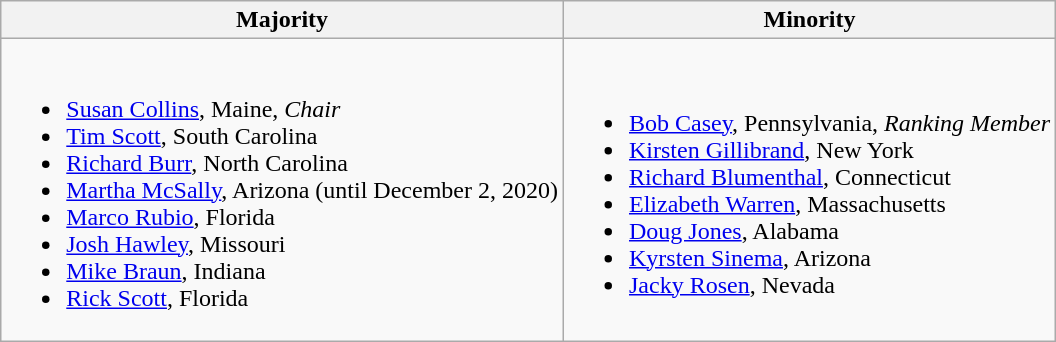<table class=wikitable>
<tr>
<th>Majority</th>
<th>Minority</th>
</tr>
<tr>
<td><br><ul><li><a href='#'>Susan Collins</a>, Maine, <em>Chair</em></li><li><a href='#'>Tim Scott</a>, South Carolina</li><li><a href='#'>Richard Burr</a>, North Carolina</li><li><a href='#'>Martha McSally</a>, Arizona (until December 2, 2020)</li><li><a href='#'>Marco Rubio</a>, Florida</li><li><a href='#'>Josh Hawley</a>, Missouri</li><li><a href='#'>Mike Braun</a>, Indiana</li><li><a href='#'>Rick Scott</a>, Florida</li></ul></td>
<td><br><ul><li><a href='#'>Bob Casey</a>, Pennsylvania, <em>Ranking Member</em></li><li><a href='#'>Kirsten Gillibrand</a>, New York</li><li><a href='#'>Richard Blumenthal</a>, Connecticut</li><li><a href='#'>Elizabeth Warren</a>, Massachusetts</li><li><a href='#'>Doug Jones</a>, Alabama</li><li><a href='#'>Kyrsten Sinema</a>, Arizona</li><li><a href='#'>Jacky Rosen</a>, Nevada</li></ul></td>
</tr>
</table>
